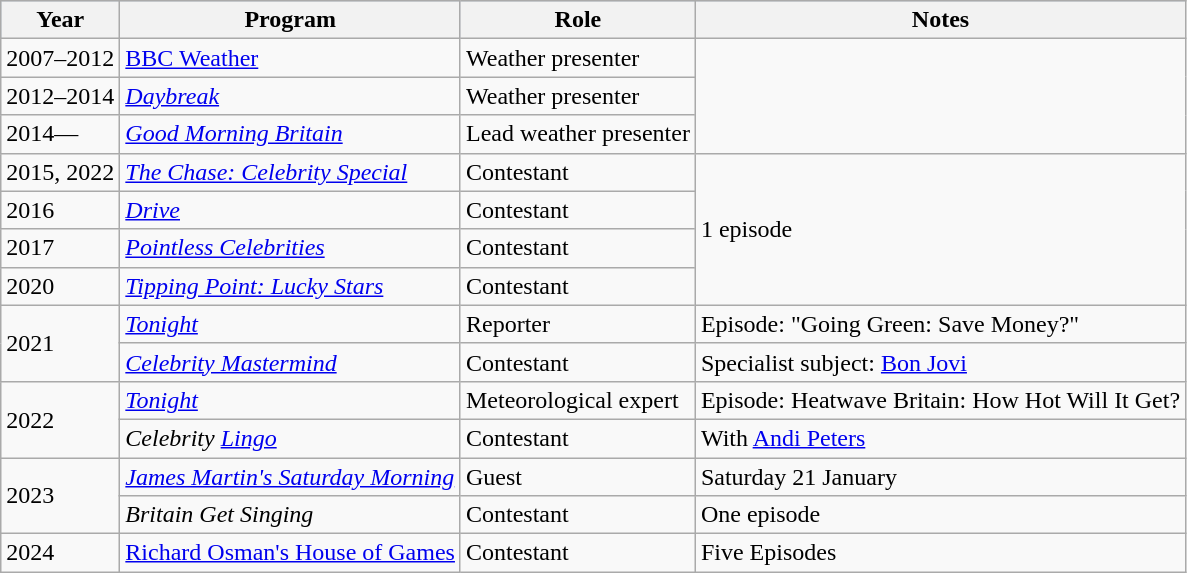<table class="wikitable">
<tr style="background:#b0c4de; text-align:center;">
<th>Year</th>
<th>Program</th>
<th>Role</th>
<th>Notes</th>
</tr>
<tr>
<td>2007–2012</td>
<td><a href='#'>BBC Weather</a></td>
<td>Weather presenter</td>
<td rowspan=3></td>
</tr>
<tr>
<td>2012–2014</td>
<td><em><a href='#'>Daybreak</a></em></td>
<td>Weather presenter</td>
</tr>
<tr>
<td>2014—</td>
<td><em><a href='#'>Good Morning Britain</a></em></td>
<td>Lead weather presenter</td>
</tr>
<tr>
<td>2015, 2022</td>
<td><em><a href='#'>The Chase: Celebrity Special</a></em></td>
<td>Contestant</td>
<td rowspan=4>1 episode</td>
</tr>
<tr>
<td>2016</td>
<td><em><a href='#'>Drive</a></em></td>
<td>Contestant</td>
</tr>
<tr>
<td>2017</td>
<td><em><a href='#'>Pointless Celebrities</a></em></td>
<td>Contestant</td>
</tr>
<tr>
<td>2020</td>
<td><em><a href='#'>Tipping Point: Lucky Stars</a></em></td>
<td>Contestant</td>
</tr>
<tr>
<td rowspan="2">2021</td>
<td><em><a href='#'>Tonight</a></em></td>
<td>Reporter</td>
<td>Episode: "Going Green: Save Money?"</td>
</tr>
<tr>
<td><em><a href='#'>Celebrity Mastermind</a></em></td>
<td>Contestant</td>
<td>Specialist subject: <a href='#'>Bon Jovi</a></td>
</tr>
<tr>
<td rowspan="2">2022</td>
<td><em><a href='#'>Tonight</a></em></td>
<td>Meteorological expert</td>
<td>Episode: Heatwave Britain: How Hot Will It Get?</td>
</tr>
<tr>
<td><em>Celebrity <a href='#'>Lingo</a></em></td>
<td>Contestant</td>
<td>With <a href='#'>Andi Peters</a></td>
</tr>
<tr>
<td rowspan="2">2023</td>
<td><em><a href='#'>James Martin's Saturday Morning</a></em></td>
<td>Guest</td>
<td>Saturday 21 January</td>
</tr>
<tr>
<td><em>Britain Get Singing</em></td>
<td>Contestant</td>
<td>One episode</td>
</tr>
<tr>
<td>2024</td>
<td><a href='#'>Richard Osman's House of Games</a></td>
<td>Contestant</td>
<td>Five Episodes</td>
</tr>
</table>
